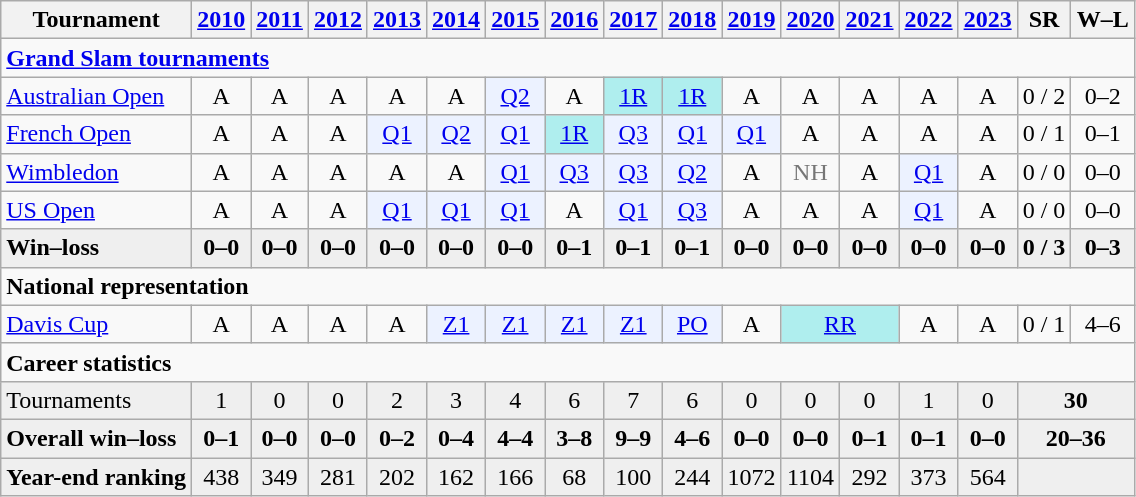<table class=wikitable style=text-align:center>
<tr>
<th>Tournament</th>
<th><a href='#'>2010</a></th>
<th><a href='#'>2011</a></th>
<th><a href='#'>2012</a></th>
<th><a href='#'>2013</a></th>
<th><a href='#'>2014</a></th>
<th><a href='#'>2015</a></th>
<th><a href='#'>2016</a></th>
<th><a href='#'>2017</a></th>
<th><a href='#'>2018</a></th>
<th><a href='#'>2019</a></th>
<th><a href='#'>2020</a></th>
<th><a href='#'>2021</a></th>
<th><a href='#'>2022</a></th>
<th><a href='#'>2023</a></th>
<th>SR</th>
<th width=35>W–L</th>
</tr>
<tr>
<td colspan="17" align="left"><strong><a href='#'>Grand Slam tournaments</a></strong></td>
</tr>
<tr>
<td align=left><a href='#'>Australian Open</a></td>
<td>A</td>
<td>A</td>
<td>A</td>
<td>A</td>
<td>A</td>
<td bgcolor=ecf2ff><a href='#'>Q2</a></td>
<td>A</td>
<td bgcolor=afeeee><a href='#'>1R</a></td>
<td bgcolor=afeeee><a href='#'>1R</a></td>
<td>A</td>
<td>A</td>
<td>A</td>
<td>A</td>
<td>A</td>
<td>0 / 2</td>
<td>0–2</td>
</tr>
<tr>
<td align=left><a href='#'>French Open</a></td>
<td>A</td>
<td>A</td>
<td>A</td>
<td bgcolor=ecf2ff><a href='#'>Q1</a></td>
<td bgcolor=ecf2ff><a href='#'>Q2</a></td>
<td bgcolor=ecf2ff><a href='#'>Q1</a></td>
<td bgcolor=afeeee><a href='#'>1R</a></td>
<td bgcolor=ecf2ff><a href='#'>Q3</a></td>
<td bgcolor=ecf2ff><a href='#'>Q1</a></td>
<td bgcolor=ecf2ff><a href='#'>Q1</a></td>
<td>A</td>
<td>A</td>
<td>A</td>
<td>A</td>
<td>0 / 1</td>
<td>0–1</td>
</tr>
<tr>
<td align=left><a href='#'>Wimbledon</a></td>
<td>A</td>
<td>A</td>
<td>A</td>
<td>A</td>
<td>A</td>
<td bgcolor=ecf2ff><a href='#'>Q1</a></td>
<td bgcolor=ecf2ff><a href='#'>Q3</a></td>
<td bgcolor=ecf2ff><a href='#'>Q3</a></td>
<td bgcolor=ecf2ff><a href='#'>Q2</a></td>
<td>A</td>
<td style=color:#767676>NH</td>
<td>A</td>
<td bgcolor=ecf2ff><a href='#'>Q1</a></td>
<td>A</td>
<td>0 / 0</td>
<td>0–0</td>
</tr>
<tr>
<td align=left><a href='#'>US Open</a></td>
<td>A</td>
<td>A</td>
<td>A</td>
<td bgcolor=ecf2ff><a href='#'>Q1</a></td>
<td bgcolor=ecf2ff><a href='#'>Q1</a></td>
<td bgcolor=ecf2ff><a href='#'>Q1</a></td>
<td>A</td>
<td bgcolor=ecf2ff><a href='#'>Q1</a></td>
<td bgcolor=ecf2ff><a href='#'>Q3</a></td>
<td>A</td>
<td>A</td>
<td>A</td>
<td bgcolor=ecf2ff><a href='#'>Q1</a></td>
<td>A</td>
<td>0 / 0</td>
<td>0–0</td>
</tr>
<tr style="font-weight:bold; background:#efefef;">
<td style=text-align:left>Win–loss</td>
<td>0–0</td>
<td>0–0</td>
<td>0–0</td>
<td>0–0</td>
<td>0–0</td>
<td>0–0</td>
<td>0–1</td>
<td>0–1</td>
<td>0–1</td>
<td>0–0</td>
<td>0–0</td>
<td>0–0</td>
<td>0–0</td>
<td>0–0</td>
<td>0 / 3</td>
<td>0–3</td>
</tr>
<tr>
<td colspan="17" align="left"><strong>National representation</strong></td>
</tr>
<tr>
<td align="left"><a href='#'>Davis Cup</a></td>
<td>A</td>
<td>A</td>
<td>A</td>
<td>A</td>
<td bgcolor=ecf2ff><a href='#'>Z1</a></td>
<td bgcolor=ecf2ff><a href='#'>Z1</a></td>
<td bgcolor=ecf2ff><a href='#'>Z1</a></td>
<td bgcolor=ecf2ff><a href='#'>Z1</a></td>
<td bgcolor=ecf2ff><a href='#'>PO</a></td>
<td>A</td>
<td colspan="2" bgcolor=afeeee><a href='#'>RR</a></td>
<td>A</td>
<td>A</td>
<td>0 / 1</td>
<td>4–6</td>
</tr>
<tr>
<td colspan="17" align="left"><strong>Career statistics</strong></td>
</tr>
<tr bgcolor=efefef>
<td style=text-align:left>Tournaments</td>
<td>1</td>
<td>0</td>
<td>0</td>
<td>2</td>
<td>3</td>
<td>4</td>
<td>6</td>
<td>7</td>
<td>6</td>
<td>0</td>
<td>0</td>
<td>0</td>
<td>1</td>
<td>0</td>
<td colspan=2><strong>30</strong></td>
</tr>
<tr style="font-weight:bold; background:#efefef;">
<td style=text-align:left>Overall win–loss</td>
<td>0–1</td>
<td>0–0</td>
<td>0–0</td>
<td>0–2</td>
<td>0–4</td>
<td>4–4</td>
<td>3–8</td>
<td>9–9</td>
<td>4–6</td>
<td>0–0</td>
<td>0–0</td>
<td>0–1</td>
<td>0–1</td>
<td>0–0</td>
<td colspan=2>20–36</td>
</tr>
<tr bgcolor=efefef>
<td style=text-align:left><strong>Year-end ranking</strong></td>
<td>438</td>
<td>349</td>
<td>281</td>
<td>202</td>
<td>162</td>
<td>166</td>
<td>68</td>
<td>100</td>
<td>244</td>
<td>1072</td>
<td>1104</td>
<td>292</td>
<td>373</td>
<td>564</td>
<td colspan=2><strong></strong></td>
</tr>
</table>
